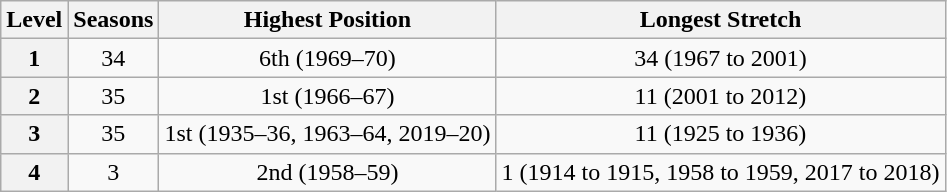<table class="wikitable" style="text-align:center">
<tr>
<th>Level</th>
<th>Seasons</th>
<th>Highest Position</th>
<th>Longest Stretch</th>
</tr>
<tr>
<th>1</th>
<td>34</td>
<td>6th (1969–70)</td>
<td>34 (1967 to 2001)</td>
</tr>
<tr>
<th>2</th>
<td>35</td>
<td>1st (1966–67)</td>
<td>11 (2001 to 2012)</td>
</tr>
<tr>
<th>3</th>
<td>35</td>
<td>1st (1935–36, 1963–64, 2019–20)</td>
<td>11 (1925 to 1936)</td>
</tr>
<tr>
<th>4</th>
<td>3</td>
<td>2nd (1958–59)</td>
<td>1 (1914 to 1915, 1958 to 1959, 2017 to 2018)</td>
</tr>
</table>
